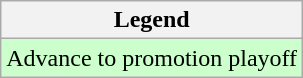<table class="wikitable">
<tr>
<th>Legend</th>
</tr>
<tr bgcolor=ccffcc>
<td>Advance to promotion playoff</td>
</tr>
</table>
